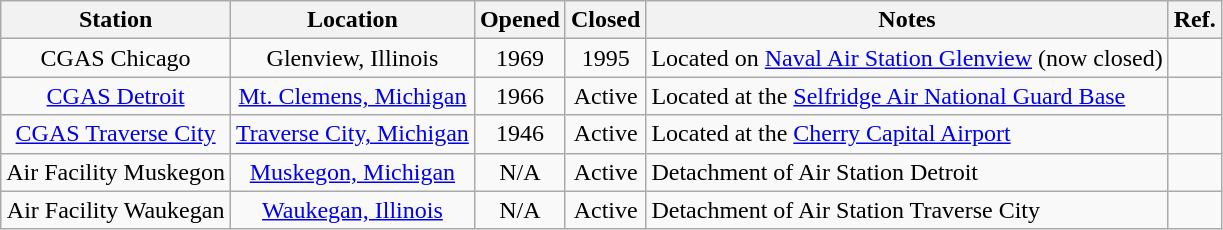<table class="wikitable sortable" style="text-align:center;">
<tr>
<th>Station</th>
<th>Location</th>
<th>Opened</th>
<th>Closed</th>
<th class="unsortable">Notes</th>
<th class="unsortable">Ref.</th>
</tr>
<tr>
<td>CGAS Chicago</td>
<td>Glenview, Illinois</td>
<td>1969</td>
<td>1995</td>
<td>Located on <a href='#'>Naval Air Station Glenview</a> (now closed)</td>
<td></td>
</tr>
<tr>
<td><a href='#'>CGAS Detroit</a></td>
<td><a href='#'>Mt. Clemens, Michigan</a></td>
<td>1966</td>
<td>Active</td>
<td style="text-align:left;">Located at the <a href='#'>Selfridge Air National Guard Base</a></td>
<td></td>
</tr>
<tr>
<td><a href='#'>CGAS Traverse City</a></td>
<td><a href='#'>Traverse City, Michigan</a></td>
<td>1946</td>
<td>Active</td>
<td style="text-align:left;">Located at the <a href='#'>Cherry Capital Airport</a></td>
<td></td>
</tr>
<tr>
<td>Air Facility Muskegon</td>
<td><a href='#'>Muskegon, Michigan</a></td>
<td>N/A</td>
<td>Active</td>
<td style="text-align:left;">Detachment of Air Station Detroit</td>
<td></td>
</tr>
<tr>
<td>Air Facility Waukegan</td>
<td><a href='#'>Waukegan, Illinois</a></td>
<td>N/A</td>
<td>Active</td>
<td style="text-align:left;">Detachment of Air Station Traverse City</td>
<td></td>
</tr>
</table>
